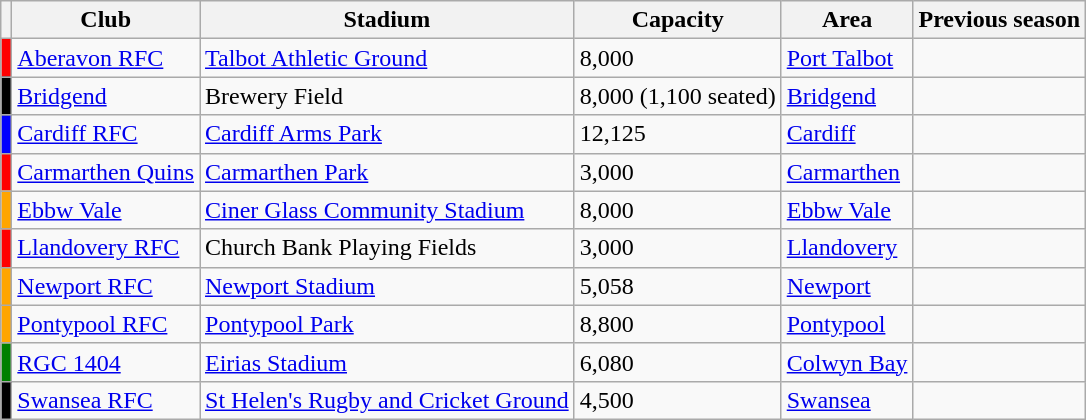<table class="wikitable sortable">
<tr>
<th></th>
<th>Club</th>
<th>Stadium</th>
<th>Capacity</th>
<th>Area</th>
<th>Previous season</th>
</tr>
<tr>
<td style="background: red"></td>
<td><a href='#'>Aberavon RFC</a></td>
<td><a href='#'>Talbot Athletic Ground</a></td>
<td>8,000</td>
<td><a href='#'>Port Talbot</a></td>
<td></td>
</tr>
<tr>
<td style="background: black"></td>
<td><a href='#'>Bridgend</a></td>
<td>Brewery Field</td>
<td>8,000 (1,100 seated)</td>
<td><a href='#'>Bridgend</a></td>
<td></td>
</tr>
<tr>
<td style="background: blue"></td>
<td><a href='#'>Cardiff RFC</a></td>
<td><a href='#'>Cardiff Arms Park</a></td>
<td>12,125</td>
<td><a href='#'>Cardiff</a></td>
<td></td>
</tr>
<tr>
<td style="background: red"></td>
<td><a href='#'>Carmarthen Quins</a></td>
<td><a href='#'>Carmarthen Park</a></td>
<td>3,000</td>
<td><a href='#'>Carmarthen</a></td>
<td></td>
</tr>
<tr>
<td style="background: orange"></td>
<td><a href='#'>Ebbw Vale</a></td>
<td><a href='#'>Ciner Glass Community Stadium</a></td>
<td>8,000</td>
<td><a href='#'>Ebbw Vale</a></td>
<td></td>
</tr>
<tr>
<td style="background: red"></td>
<td><a href='#'>Llandovery RFC</a></td>
<td>Church Bank Playing Fields</td>
<td>3,000</td>
<td><a href='#'>Llandovery</a></td>
<td></td>
</tr>
<tr>
<td style="background: orange"></td>
<td><a href='#'>Newport RFC</a></td>
<td><a href='#'>Newport Stadium</a></td>
<td>5,058</td>
<td><a href='#'>Newport</a></td>
<td></td>
</tr>
<tr>
<td style="background: orange"></td>
<td><a href='#'>Pontypool RFC</a></td>
<td><a href='#'>Pontypool Park</a></td>
<td>8,800</td>
<td><a href='#'>Pontypool</a></td>
<td></td>
</tr>
<tr>
<td style="background: green"></td>
<td><a href='#'>RGC 1404</a></td>
<td><a href='#'>Eirias Stadium</a></td>
<td>6,080</td>
<td><a href='#'>Colwyn Bay</a></td>
<td></td>
</tr>
<tr>
<td style="background: black"></td>
<td><a href='#'>Swansea RFC</a></td>
<td><a href='#'>St Helen's Rugby and Cricket Ground</a></td>
<td>4,500</td>
<td><a href='#'>Swansea</a></td>
<td></td>
</tr>
</table>
